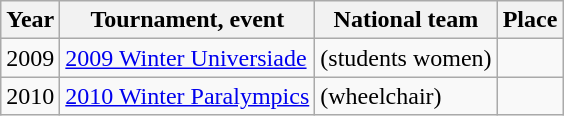<table class="wikitable">
<tr>
<th scope="col">Year</th>
<th scope="col">Tournament, event</th>
<th scope="col">National team</th>
<th scope="col">Place</th>
</tr>
<tr>
<td>2009</td>
<td><a href='#'>2009 Winter Universiade</a></td>
<td> (students women)</td>
<td></td>
</tr>
<tr>
<td>2010</td>
<td><a href='#'>2010 Winter Paralympics</a></td>
<td> (wheelchair)</td>
<td></td>
</tr>
</table>
